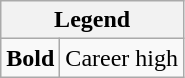<table class="wikitable mw-collapsible mw-collapsed">
<tr>
<th colspan="2">Legend</th>
</tr>
<tr>
<td><strong>Bold</strong></td>
<td>Career high</td>
</tr>
</table>
